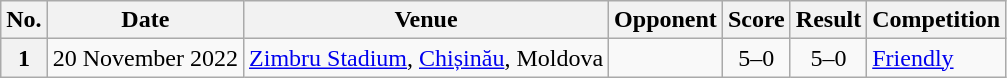<table class="wikitable sortable">
<tr>
<th scope="col">No.</th>
<th scope="col" data-sort-type="date">Date</th>
<th scope="col">Venue</th>
<th scope="col">Opponent</th>
<th scope="col">Score</th>
<th scope="col">Result</th>
<th scope="col">Competition</th>
</tr>
<tr>
<th align="center">1</th>
<td>20 November 2022</td>
<td><a href='#'>Zimbru Stadium</a>, <a href='#'>Chișinău</a>, Moldova</td>
<td></td>
<td align="center">5–0</td>
<td align="center">5–0</td>
<td><a href='#'>Friendly</a></td>
</tr>
</table>
